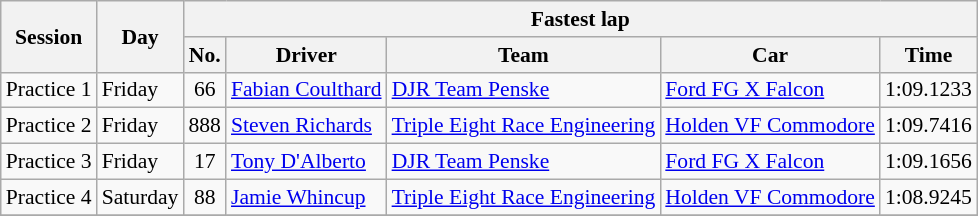<table class="wikitable" style="font-size: 90%">
<tr>
<th rowspan="2">Session</th>
<th rowspan="2">Day</th>
<th colspan="5">Fastest lap</th>
</tr>
<tr>
<th>No.</th>
<th>Driver</th>
<th>Team</th>
<th>Car</th>
<th>Time</th>
</tr>
<tr>
<td>Practice 1</td>
<td>Friday</td>
<td align="center">66</td>
<td> <a href='#'>Fabian Coulthard</a></td>
<td><a href='#'>DJR Team Penske</a></td>
<td><a href='#'>Ford FG X Falcon</a></td>
<td>1:09.1233</td>
</tr>
<tr>
<td>Practice 2</td>
<td>Friday</td>
<td align="center">888</td>
<td> <a href='#'>Steven Richards</a></td>
<td><a href='#'>Triple Eight Race Engineering</a></td>
<td><a href='#'>Holden VF Commodore</a></td>
<td>1:09.7416</td>
</tr>
<tr>
<td>Practice 3</td>
<td>Friday</td>
<td align="center">17</td>
<td> <a href='#'>Tony D'Alberto</a></td>
<td><a href='#'>DJR Team Penske</a></td>
<td><a href='#'>Ford FG X Falcon</a></td>
<td>1:09.1656</td>
</tr>
<tr>
<td>Practice 4</td>
<td>Saturday</td>
<td align="center">88</td>
<td> <a href='#'>Jamie Whincup</a></td>
<td><a href='#'>Triple Eight Race Engineering</a></td>
<td><a href='#'>Holden VF Commodore</a></td>
<td>1:08.9245</td>
</tr>
<tr>
</tr>
</table>
